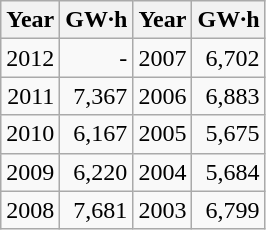<table class=wikitable style="text-align: right;">
<tr>
<th>Year</th>
<th>GW·h</th>
<th>Year</th>
<th>GW·h</th>
</tr>
<tr>
<td>2012</td>
<td>-</td>
<td>2007</td>
<td>6,702</td>
</tr>
<tr>
<td>2011</td>
<td>7,367</td>
<td>2006</td>
<td>6,883</td>
</tr>
<tr>
<td>2010</td>
<td>6,167</td>
<td>2005</td>
<td>5,675</td>
</tr>
<tr>
<td>2009</td>
<td>6,220</td>
<td>2004</td>
<td>5,684</td>
</tr>
<tr>
<td>2008</td>
<td>7,681</td>
<td>2003</td>
<td>6,799</td>
</tr>
</table>
